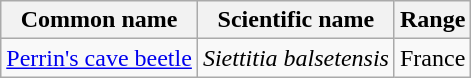<table class="wikitable">
<tr>
<th>Common name</th>
<th>Scientific name</th>
<th>Range</th>
</tr>
<tr>
<td><a href='#'>Perrin's cave beetle</a></td>
<td><em>Siettitia balsetensis</em></td>
<td>France</td>
</tr>
</table>
